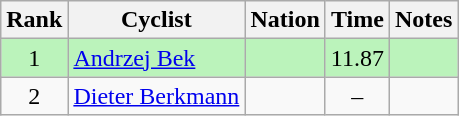<table class="wikitable sortable" style="text-align:center">
<tr>
<th>Rank</th>
<th>Cyclist</th>
<th>Nation</th>
<th>Time</th>
<th>Notes</th>
</tr>
<tr bgcolor=bbf3bb>
<td>1</td>
<td align=left data-sort-value="Bek, Andrzej"><a href='#'>Andrzej Bek</a></td>
<td align=left></td>
<td>11.87</td>
<td></td>
</tr>
<tr>
<td>2</td>
<td align=left data-sort-value="Berkmann, Dieter"><a href='#'>Dieter Berkmann</a></td>
<td align=left></td>
<td>–</td>
<td></td>
</tr>
</table>
